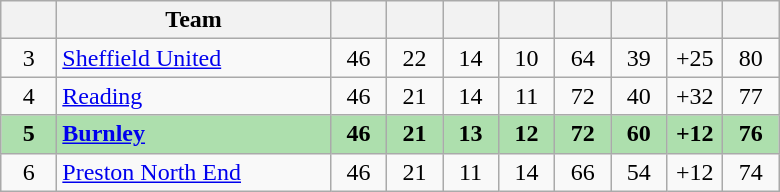<table class="wikitable" style="text-align:center">
<tr>
<th width="30"></th>
<th width="175">Team</th>
<th width="30"></th>
<th width="30"></th>
<th width="30"></th>
<th width="30"></th>
<th width="30"></th>
<th width="30"></th>
<th width="30"></th>
<th width="30"></th>
</tr>
<tr>
<td>3</td>
<td align=left><a href='#'>Sheffield United</a></td>
<td>46</td>
<td>22</td>
<td>14</td>
<td>10</td>
<td>64</td>
<td>39</td>
<td>+25</td>
<td>80</td>
</tr>
<tr>
<td>4</td>
<td align=left><a href='#'>Reading</a></td>
<td>46</td>
<td>21</td>
<td>14</td>
<td>11</td>
<td>72</td>
<td>40</td>
<td>+32</td>
<td>77</td>
</tr>
<tr bgcolor=#ADDFAD>
<td><strong>5</strong></td>
<td align=left><strong><a href='#'>Burnley</a></strong></td>
<td><strong>46</strong></td>
<td><strong>21</strong></td>
<td><strong>13</strong></td>
<td><strong>12</strong></td>
<td><strong>72</strong></td>
<td><strong>60</strong></td>
<td><strong>+12</strong></td>
<td><strong>76</strong></td>
</tr>
<tr>
<td>6</td>
<td align=left><a href='#'>Preston North End</a></td>
<td>46</td>
<td>21</td>
<td>11</td>
<td>14</td>
<td>66</td>
<td>54</td>
<td>+12</td>
<td>74</td>
</tr>
</table>
